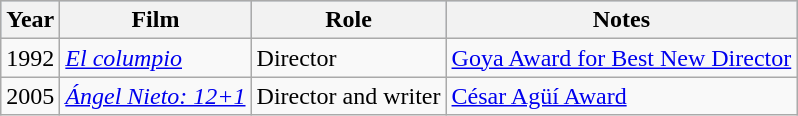<table class="wikitable">
<tr style="background:#B0C4DE;">
<th>Year</th>
<th>Film</th>
<th>Role</th>
<th>Notes</th>
</tr>
<tr>
<td style="text-align:center;">1992</td>
<td><em><a href='#'>El columpio</a></em></td>
<td>Director</td>
<td><a href='#'>Goya Award for Best New Director</a></td>
</tr>
<tr>
<td style="text-align:center;">2005</td>
<td><em><a href='#'>Ángel Nieto: 12+1</a></em></td>
<td>Director and writer</td>
<td><a href='#'>César Agüí Award</a></td>
</tr>
</table>
